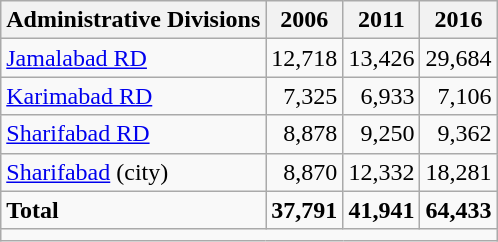<table class="wikitable">
<tr>
<th>Administrative Divisions</th>
<th>2006</th>
<th>2011</th>
<th>2016</th>
</tr>
<tr>
<td><a href='#'>Jamalabad RD</a></td>
<td style="text-align: right;">12,718</td>
<td style="text-align: right;">13,426</td>
<td style="text-align: right;">29,684</td>
</tr>
<tr>
<td><a href='#'>Karimabad RD</a></td>
<td style="text-align: right;">7,325</td>
<td style="text-align: right;">6,933</td>
<td style="text-align: right;">7,106</td>
</tr>
<tr>
<td><a href='#'>Sharifabad RD</a></td>
<td style="text-align: right;">8,878</td>
<td style="text-align: right;">9,250</td>
<td style="text-align: right;">9,362</td>
</tr>
<tr>
<td><a href='#'>Sharifabad</a> (city)</td>
<td style="text-align: right;">8,870</td>
<td style="text-align: right;">12,332</td>
<td style="text-align: right;">18,281</td>
</tr>
<tr>
<td><strong>Total</strong></td>
<td style="text-align: right;"><strong>37,791</strong></td>
<td style="text-align: right;"><strong>41,941</strong></td>
<td style="text-align: right;"><strong>64,433</strong></td>
</tr>
<tr>
<td colspan=4></td>
</tr>
</table>
